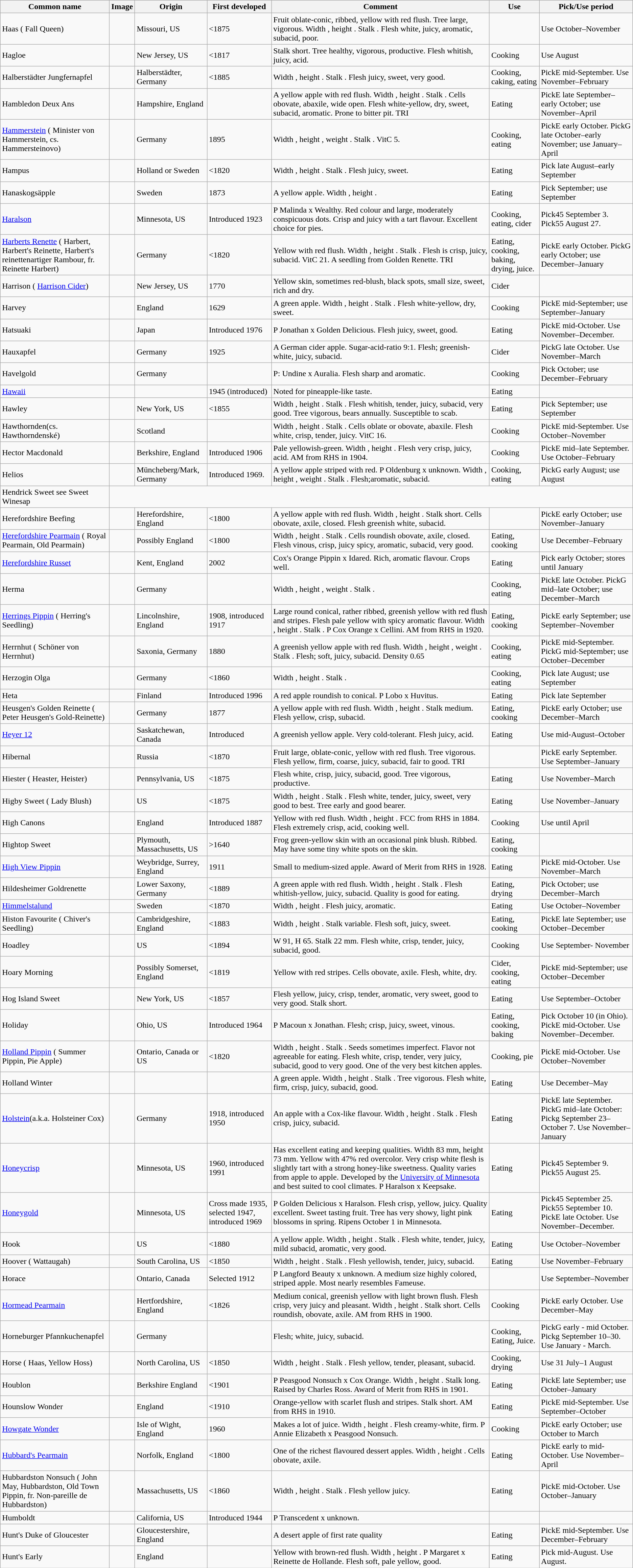<table class="wikitable sortable">
<tr>
<th>Common name</th>
<th>Image</th>
<th>Origin</th>
<th>First developed</th>
<th>Comment</th>
<th>Use</th>
<th>Pick/Use period</th>
</tr>
<tr>
<td>Haas ( Fall Queen)</td>
<td></td>
<td>Missouri, US</td>
<td><1875</td>
<td>Fruit oblate-conic, ribbed, yellow with red flush. Tree large, vigorous. Width , height . Stalk . Flesh white, juicy, aromatic, subacid, poor.</td>
<td></td>
<td>Use October–November</td>
</tr>
<tr>
<td>Hagloe</td>
<td></td>
<td>New Jersey, US</td>
<td><1817</td>
<td>Stalk short. Tree healthy, vigorous, productive. Flesh whitish, juicy, acid.</td>
<td>Cooking</td>
<td>Use August</td>
</tr>
<tr>
<td>Halberstädter Jungfernapfel</td>
<td></td>
<td>Halberstädter, Germany</td>
<td><1885</td>
<td>Width , height . Stalk . Flesh juicy, sweet, very good.</td>
<td>Cooking, caking, eating</td>
<td>PickE mid-September. Use November–February</td>
</tr>
<tr>
<td>Hambledon Deux Ans</td>
<td></td>
<td>Hampshire, England</td>
<td></td>
<td>A yellow apple with red flush. Width , height . Stalk . Cells obovate, abaxile, wide open. Flesh white-yellow, dry, sweet, subacid, aromatic. Prone to bitter pit. TRI</td>
<td>Eating</td>
<td>PickE late September–early October; use November–April</td>
</tr>
<tr>
<td><a href='#'>Hammerstein</a> ( Minister von Hammerstein, cs. Hammersteinovo)</td>
<td></td>
<td>Germany</td>
<td>1895</td>
<td>Width , height , weight . Stalk . VitC 5.</td>
<td>Cooking, eating</td>
<td>PickE early October. PickG late October–early November; use January–April</td>
</tr>
<tr>
<td>Hampus</td>
<td></td>
<td>Holland or Sweden</td>
<td><1820</td>
<td>Width , height . Stalk . Flesh juicy, sweet.</td>
<td>Eating</td>
<td>Pick late August–early September</td>
</tr>
<tr>
<td>Hanaskogsäpple</td>
<td></td>
<td>Sweden</td>
<td>1873</td>
<td>A yellow apple. Width , height .</td>
<td>Eating</td>
<td>Pick September; use September</td>
</tr>
<tr>
<td><a href='#'>Haralson</a></td>
<td></td>
<td>Minnesota, US</td>
<td>Introduced 1923</td>
<td>P Malinda x Wealthy. Red colour and large, moderately conspicuous dots. Crisp and juicy with a tart flavour. Excellent choice for pies.</td>
<td>Cooking, eating, cider</td>
<td>Pick45 September 3. Pick55 August 27.</td>
</tr>
<tr>
<td><a href='#'>Harberts Renette</a> ( Harbert, Harbert's Reinette, Harbert's reinettenartiger Rambour, fr. Reinette Harbert)</td>
<td></td>
<td>Germany</td>
<td><1820</td>
<td>Yellow with red flush. Width , height . Stalk . Flesh is crisp, juicy, subacid. VitC 21. A seedling from Golden Renette. TRI</td>
<td>Eating, cooking, baking, drying, juice.</td>
<td>PickE early October. PickG early October; use December–January</td>
</tr>
<tr>
<td>Harrison ( <a href='#'>Harrison Cider</a>)</td>
<td></td>
<td>New Jersey, US</td>
<td>1770</td>
<td>Yellow skin, sometimes red-blush, black spots, small size, sweet, rich and dry.</td>
<td>Cider</td>
<td></td>
</tr>
<tr>
<td>Harvey</td>
<td></td>
<td>England</td>
<td>1629</td>
<td>A green apple. Width , height . Stalk . Flesh white-yellow, dry, sweet.</td>
<td>Cooking</td>
<td>PickE mid-September; use September–January</td>
</tr>
<tr>
<td>Hatsuaki</td>
<td></td>
<td>Japan</td>
<td>Introduced 1976</td>
<td>P Jonathan x Golden Delicious. Flesh juicy, sweet, good.</td>
<td>Eating</td>
<td>PickE mid-October. Use November–December.</td>
</tr>
<tr>
<td>Hauxapfel</td>
<td></td>
<td>Germany</td>
<td>1925</td>
<td>A German cider apple. Sugar-acid-ratio 9:1. Flesh; greenish-white, juicy, subacid.</td>
<td>Cider</td>
<td>PickG late October. Use November–March</td>
</tr>
<tr>
<td>Havelgold</td>
<td></td>
<td>Germany</td>
<td></td>
<td>P: Undine x Auralia. Flesh sharp and aromatic.</td>
<td>Cooking</td>
<td>Pick October; use December–February</td>
</tr>
<tr>
<td><a href='#'>Hawaii</a></td>
<td></td>
<td></td>
<td>1945 (introduced)</td>
<td>Noted for pineapple-like taste.</td>
<td>Eating</td>
<td></td>
</tr>
<tr>
<td>Hawley</td>
<td></td>
<td>New York, US</td>
<td><1855</td>
<td>Width , height . Stalk . Flesh whitish, tender, juicy, subacid, very good. Tree vigorous, bears annually. Susceptible to scab.</td>
<td>Eating</td>
<td>Pick September; use September</td>
</tr>
<tr>
<td>Hawthornden(cs. Hawthorndenské)</td>
<td></td>
<td>Scotland</td>
<td></td>
<td>Width , height . Stalk . Cells oblate or obovate, abaxile. Flesh white, crisp, tender, juicy. VitC 16.</td>
<td>Cooking</td>
<td>PickE mid-September. Use October–November</td>
</tr>
<tr>
<td>Hector Macdonald</td>
<td></td>
<td>Berkshire, England</td>
<td>Introduced 1906</td>
<td>Pale yellowish-green. Width , height . Flesh very crisp, juicy, acid. AM from RHS in 1904.</td>
<td>Cooking</td>
<td>PickE mid–late September. Use October–February</td>
</tr>
<tr>
<td>Helios</td>
<td></td>
<td>Müncheberg/Mark, Germany</td>
<td>Introduced 1969.</td>
<td>A yellow apple striped with red. P Oldenburg x unknown. Width , height , weight . Stalk . Flesh;aromatic, subacid.</td>
<td>Cooking, eating</td>
<td>PickG early August; use August</td>
</tr>
<tr>
<td>Hendrick Sweet see Sweet Winesap</td>
</tr>
<tr>
<td>Herefordshire Beefing</td>
<td></td>
<td>Herefordshire, England</td>
<td><1800</td>
<td>A yellow apple with red flush. Width , height . Stalk short. Cells obovate, axile, closed. Flesh greenish white, subacid.</td>
<td></td>
<td>PickE early October; use November–January</td>
</tr>
<tr>
<td><a href='#'>Herefordshire Pearmain</a> ( Royal Pearmain, Old Pearmain)</td>
<td></td>
<td>Possibly England</td>
<td><1800</td>
<td>Width , height . Stalk . Cells roundish obovate, axile, closed. Flesh vinous, crisp, juicy spicy, aromatic, subacid, very good.</td>
<td>Eating, cooking</td>
<td>Use December–February</td>
</tr>
<tr>
<td><a href='#'>Herefordshire Russet</a></td>
<td><br></td>
<td>Kent, England</td>
<td>2002</td>
<td>Cox's Orange Pippin x Idared. Rich, aromatic flavour. Crops well.</td>
<td>Eating</td>
<td>Pick early October; stores until January</td>
</tr>
<tr>
<td>Herma</td>
<td></td>
<td>Germany</td>
<td></td>
<td>Width , height , weight . Stalk .</td>
<td>Cooking, eating</td>
<td>PickE late October. PickG mid–late October; use December–March</td>
</tr>
<tr>
<td><a href='#'>Herrings Pippin</a> ( Herring's Seedling)</td>
<td></td>
<td>Lincolnshire, England</td>
<td>1908, introduced 1917</td>
<td>Large round conical, rather ribbed, greenish yellow with red flush and stripes. Flesh pale yellow with spicy aromatic flavour. Width , height . Stalk . P Cox Orange x Cellini. AM from RHS in 1920.</td>
<td>Eating, cooking</td>
<td>PickE early September; use September–November</td>
</tr>
<tr>
<td>Herrnhut ( Schöner von Herrnhut)</td>
<td></td>
<td>Saxonia, Germany</td>
<td>1880</td>
<td>A greenish yellow apple with red flush. Width , height , weight . Stalk . Flesh; soft, juicy, subacid. Density 0.65</td>
<td>Cooking, eating</td>
<td>PickE mid-September. PickG mid-September; use October–December</td>
</tr>
<tr>
<td>Herzogin Olga</td>
<td></td>
<td>Germany</td>
<td><1860</td>
<td>Width , height . Stalk .</td>
<td>Cooking, eating</td>
<td>Pick late August; use September</td>
</tr>
<tr>
<td>Heta</td>
<td></td>
<td>Finland</td>
<td>Introduced 1996</td>
<td>A red apple roundish to conical. P Lobo x Huvitus.</td>
<td>Eating</td>
<td>Pick late September</td>
</tr>
<tr>
<td>Heusgen's Golden Reinette ( Peter Heusgen's Gold-Reinette)</td>
<td></td>
<td>Germany</td>
<td>1877</td>
<td>A yellow apple with red flush. Width , height . Stalk medium. Flesh yellow, crisp, subacid.</td>
<td>Eating, cooking</td>
<td>PickE early October; use December–March</td>
</tr>
<tr>
<td><a href='#'>Heyer 12</a></td>
<td></td>
<td>Saskatchewan, Canada</td>
<td>Introduced </td>
<td>A greenish yellow apple. Very cold-tolerant. Flesh juicy, acid.</td>
<td>Eating</td>
<td>Use mid-August–October</td>
</tr>
<tr>
<td>Hibernal</td>
<td></td>
<td>Russia</td>
<td><1870</td>
<td>Fruit large, oblate-conic, yellow with red flush. Tree vigorous. Flesh yellow, firm, coarse, juicy, subacid, fair to good. TRI</td>
<td></td>
<td>PickE early September. Use September–January</td>
</tr>
<tr>
<td>Hiester ( Heaster, Heister)</td>
<td></td>
<td>Pennsylvania, US</td>
<td><1875</td>
<td>Flesh white, crisp, juicy, subacid, good. Tree vigorous, productive.</td>
<td>Eating</td>
<td>Use November–March</td>
</tr>
<tr>
<td>Higby Sweet ( Lady Blush)</td>
<td></td>
<td>US</td>
<td><1875</td>
<td>Width , height . Stalk . Flesh white, tender, juicy, sweet, very good to best. Tree early and good bearer.</td>
<td>Eating</td>
<td>Use November–January</td>
</tr>
<tr>
<td>High Canons</td>
<td></td>
<td>England</td>
<td>Introduced 1887</td>
<td>Yellow with red flush. Width , height . FCC from RHS in 1884. Flesh extremely crisp, acid, cooking well.</td>
<td>Cooking</td>
<td>Use until April</td>
</tr>
<tr>
<td>Hightop Sweet</td>
<td></td>
<td>Plymouth, Massachusetts, US</td>
<td>>1640</td>
<td>Frog green-yellow skin with an occasional pink blush. Ribbed. May have some tiny white spots on the skin.</td>
<td>Eating, cooking</td>
<td></td>
</tr>
<tr>
<td><a href='#'>High View Pippin</a></td>
<td></td>
<td>Weybridge, Surrey, England</td>
<td>1911</td>
<td>Small to medium-sized apple. Award of Merit from RHS in 1928.</td>
<td>Eating</td>
<td>PickE mid-October. Use November–March</td>
</tr>
<tr>
<td>Hildesheimer Goldrenette</td>
<td></td>
<td>Lower Saxony, Germany</td>
<td><1889</td>
<td>A green apple with red flush. Width , height . Stalk . Flesh whitish-yellow, juicy, subacid. Quality is good for eating.</td>
<td>Eating, drying</td>
<td>Pick October; use December–March</td>
</tr>
<tr>
<td><a href='#'>Himmelstalund</a></td>
<td></td>
<td>Sweden</td>
<td><1870</td>
<td>Width , height . Flesh juicy, aromatic.</td>
<td>Eating</td>
<td>Use October–November</td>
</tr>
<tr>
<td>Histon Favourite ( Chiver's Seedling)</td>
<td></td>
<td>Cambridgeshire, England</td>
<td><1883</td>
<td>Width , height . Stalk variable. Flesh soft, juicy, sweet.</td>
<td>Eating, cooking</td>
<td>PickE late September; use October–December</td>
</tr>
<tr>
<td>Hoadley</td>
<td></td>
<td>US</td>
<td><1894</td>
<td>W 91, H 65. Stalk 22 mm. Flesh white, crisp, tender, juicy, subacid, good.</td>
<td>Cooking</td>
<td>Use September- November</td>
</tr>
<tr>
<td>Hoary Morning</td>
<td></td>
<td>Possibly Somerset, England</td>
<td><1819</td>
<td>Yellow with red stripes. Cells obovate, axile. Flesh, white, dry.</td>
<td>Cider, cooking, eating</td>
<td>PickE mid-September; use October–December</td>
</tr>
<tr>
<td>Hog Island Sweet</td>
<td></td>
<td>New York, US</td>
<td><1857</td>
<td>Flesh yellow, juicy, crisp, tender, aromatic, very sweet, good to very good. Stalk short.</td>
<td>Eating</td>
<td>Use September–October</td>
</tr>
<tr>
<td>Holiday</td>
<td></td>
<td>Ohio, US</td>
<td>Introduced 1964</td>
<td>P Macoun x Jonathan. Flesh; crisp, juicy, sweet, vinous.</td>
<td>Eating, cooking, baking</td>
<td>Pick October 10 (in Ohio). PickE mid-October. Use November–December.</td>
</tr>
<tr>
<td><a href='#'>Holland Pippin</a> ( Summer Pippin, Pie Apple)</td>
<td></td>
<td>Ontario, Canada or US</td>
<td><1820</td>
<td>Width , height . Stalk . Seeds sometimes imperfect. Flavor not agreeable for eating. Flesh white, crisp, tender, very juicy, subacid, good to very good. One of the very best kitchen apples.</td>
<td>Cooking, pie</td>
<td>PickE mid-October. Use October–November</td>
</tr>
<tr>
<td>Holland Winter</td>
<td></td>
<td></td>
<td></td>
<td>A green apple. Width , height . Stalk . Tree vigorous. Flesh white, firm, crisp, juicy, subacid, good.</td>
<td>Eating</td>
<td>Use December–May</td>
</tr>
<tr>
<td><a href='#'>Holstein</a>(a.k.a. Holsteiner Cox)</td>
<td></td>
<td>Germany</td>
<td>1918, introduced 1950</td>
<td>An apple with a Cox-like flavour. Width , height . Stalk . Flesh crisp, juicy, subacid.</td>
<td>Eating</td>
<td>PickE late September. PickG mid–late October: Pickg September 23–October 7. Use November–January</td>
</tr>
<tr>
<td><a href='#'>Honeycrisp</a></td>
<td></td>
<td>Minnesota, US</td>
<td>1960, introduced 1991</td>
<td>Has excellent eating and keeping qualities. Width  83 mm, height 73 mm. Yellow with 47% red overcolor. Very crisp white flesh is slightly tart with a strong honey-like sweetness. Quality varies from apple to apple. Developed by the <a href='#'>University of Minnesota</a> and best suited to cool climates. P Haralson x Keepsake.</td>
<td>Eating</td>
<td>Pick45 September 9. Pick55 August 25.</td>
</tr>
<tr>
<td><a href='#'>Honeygold</a></td>
<td></td>
<td>Minnesota, US</td>
<td>Cross made 1935, selected 1947, introduced 1969</td>
<td>P Golden Delicious x Haralson. Flesh crisp, yellow, juicy. Quality excellent. Sweet tasting fruit. Tree has very showy, light pink blossoms in spring. Ripens October 1 in Minnesota.</td>
<td>Eating</td>
<td>Pick45 September 25. Pick55 September 10. PickE late October. Use November–December.</td>
</tr>
<tr>
<td>Hook</td>
<td></td>
<td>US</td>
<td><1880</td>
<td>A yellow apple.  Width , height . Stalk . Flesh white, tender, juicy, mild subacid, aromatic, very good.</td>
<td>Eating</td>
<td>Use October–November</td>
</tr>
<tr>
<td>Hoover ( Wattaugah)</td>
<td></td>
<td>South Carolina, US</td>
<td><1850</td>
<td>Width , height . Stalk . Flesh yellowish, tender, juicy, subacid.</td>
<td>Eating</td>
<td>Use November–February</td>
</tr>
<tr>
<td>Horace</td>
<td></td>
<td>Ontario, Canada</td>
<td>Selected 1912</td>
<td>P Langford Beauty x unknown. A medium size highly colored, striped apple. Most nearly resembles Fameuse.</td>
<td></td>
<td>Use September–November</td>
</tr>
<tr>
<td><a href='#'>Hormead Pearmain</a></td>
<td></td>
<td>Hertfordshire, England</td>
<td><1826</td>
<td>Medium conical, greenish yellow with light brown flush. Flesh crisp, very juicy and pleasant. Width , height . Stalk short. Cells roundish, obovate, axile. AM from RHS in 1900.</td>
<td>Cooking</td>
<td>PickE early October. Use December–May</td>
</tr>
<tr>
<td>Horneburger Pfannkuchenapfel</td>
<td></td>
<td>Germany</td>
<td></td>
<td>Flesh; white, juicy, subacid.</td>
<td>Cooking, Eating, Juice.</td>
<td>PickG early - mid October. Pickg September 10–30. Use January - March.</td>
</tr>
<tr>
<td>Horse ( Haas, Yellow Hoss)</td>
<td></td>
<td>North Carolina, US</td>
<td><1850</td>
<td>Width , height . Stalk . Flesh yellow, tender, pleasant, subacid.</td>
<td>Cooking, drying</td>
<td>Use 31 July–1 August</td>
</tr>
<tr>
<td>Houblon</td>
<td></td>
<td>Berkshire England</td>
<td><1901</td>
<td>P Peasgood Nonsuch x Cox Orange. Width , height . Stalk long. Raised by Charles Ross. Award of Merit from RHS in 1901.</td>
<td>Eating</td>
<td>PickE late September; use October–January</td>
</tr>
<tr>
<td>Hounslow Wonder</td>
<td></td>
<td>England</td>
<td><1910</td>
<td>Orange-yellow with scarlet flush and stripes. Stalk short. AM from RHS in 1910.</td>
<td>Eating</td>
<td>PickE mid-September. Use September–October</td>
</tr>
<tr>
<td><a href='#'>Howgate Wonder</a> </td>
<td></td>
<td>Isle of Wight, England</td>
<td>1960</td>
<td>Makes a lot of juice. Width , height . Flesh creamy-white, firm. P Annie Elizabeth x Peasgood Nonsuch.</td>
<td>Cooking</td>
<td>PickE early October; use October to March</td>
</tr>
<tr>
<td><a href='#'>Hubbard's Pearmain</a></td>
<td></td>
<td>Norfolk, England</td>
<td><1800</td>
<td>One of the richest flavoured dessert apples. Width , height . Cells obovate, axile.</td>
<td>Eating</td>
<td>PickE early to mid-October. Use November–April</td>
</tr>
<tr>
<td>Hubbardston Nonsuch ( John May, Hubbardston, Old Town Pippin, fr. Non-pareille de Hubbardston)</td>
<td></td>
<td>Massachusetts, US</td>
<td><1860</td>
<td>Width , height . Stalk . Flesh yellow juicy.</td>
<td>Eating</td>
<td>PickE mid-October. Use October–January</td>
</tr>
<tr>
<td>Humboldt</td>
<td></td>
<td>California, US</td>
<td>Introduced 1944</td>
<td>P Transcedent x unknown.</td>
<td></td>
<td></td>
</tr>
<tr>
<td>Hunt's Duke of Gloucester</td>
<td></td>
<td>Gloucestershire, England</td>
<td></td>
<td>A desert apple of first rate quality</td>
<td>Eating</td>
<td>PickE mid-September. Use December–February</td>
</tr>
<tr>
<td>Hunt's Early</td>
<td></td>
<td>England</td>
<td></td>
<td>Yellow with brown-red flush. Width , height . P Margaret x Reinette de Hollande. Flesh soft, pale yellow, good.</td>
<td>Eating</td>
<td>Pick mid-August. Use August.</td>
</tr>
</table>
